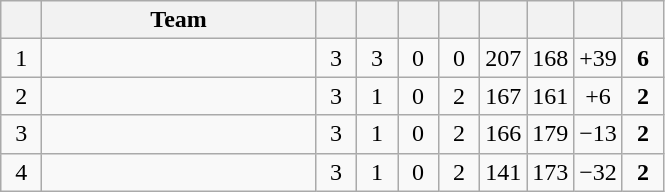<table class=wikitable style=text-align:center>
<tr>
<th width=20 abbr=Position></th>
<th width=175>Team</th>
<th width=20 abbr=Played></th>
<th width=20 abbr=Won></th>
<th width=20 abbr=Drawn></th>
<th width=20 abbr=Lost></th>
<th width=20 abbr=Goal For></th>
<th width=20 abbr=Goal Against></th>
<th width=20 abbr=Goal Difference></th>
<th width=20 abbr=Points></th>
</tr>
<tr>
<td>1 </td>
<td align=left></td>
<td>3</td>
<td>3</td>
<td>0</td>
<td>0</td>
<td>207</td>
<td>168</td>
<td>+39</td>
<td><strong>6</strong></td>
</tr>
<tr>
<td>2 </td>
<td align=left></td>
<td>3</td>
<td>1</td>
<td>0</td>
<td>2</td>
<td>167</td>
<td>161</td>
<td>+6</td>
<td><strong>2</strong></td>
</tr>
<tr>
<td>3 </td>
<td align=left></td>
<td>3</td>
<td>1</td>
<td>0</td>
<td>2</td>
<td>166</td>
<td>179</td>
<td>−13</td>
<td><strong>2</strong></td>
</tr>
<tr>
<td>4 </td>
<td align=left></td>
<td>3</td>
<td>1</td>
<td>0</td>
<td>2</td>
<td>141</td>
<td>173</td>
<td>−32</td>
<td><strong>2</strong></td>
</tr>
</table>
